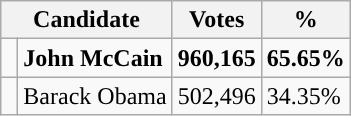<table class="wikitable">
<tr>
<th colspan="2"  style="text-align:center; vertical-align:top;"><strong>Candidate</strong></th>
<th valign="top"><strong>Votes</strong></th>
<th valign="top"><strong>%</strong></th>
</tr>
<tr>
<td style="background-color:"> </td>
<td><strong>John McCain</strong></td>
<td><strong>960,165</strong></td>
<td><strong>65.65%</strong></td>
</tr>
<tr>
<td style="background-color:"> </td>
<td>Barack Obama</td>
<td>502,496</td>
<td>34.35%</td>
</tr>
</table>
